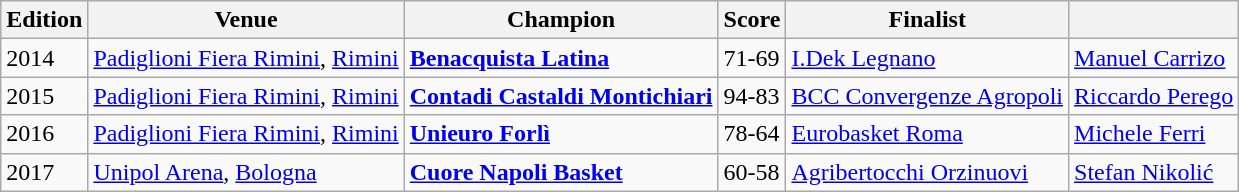<table class="wikitable">
<tr>
<th><strong>Edition</strong></th>
<th><strong>Venue</strong></th>
<th><strong>Champion</strong></th>
<th><strong>Score</strong></th>
<th><strong>Finalist</strong></th>
<th><strong></strong></th>
</tr>
<tr>
<td>2014</td>
<td><a href='#'>Padiglioni Fiera Rimini</a>, <a href='#'>Rimini</a></td>
<td><strong><a href='#'>Benacquista Latina</a></strong></td>
<td>71-69</td>
<td><a href='#'>I.Dek Legnano</a></td>
<td> <a href='#'>Manuel Carrizo</a></td>
</tr>
<tr>
<td>2015</td>
<td><a href='#'>Padiglioni Fiera Rimini</a>, <a href='#'>Rimini</a></td>
<td><strong><a href='#'>Contadi Castaldi Montichiari</a></strong></td>
<td>94-83</td>
<td><a href='#'>BCC Convergenze Agropoli</a></td>
<td> <a href='#'>Riccardo Perego</a></td>
</tr>
<tr>
<td>2016</td>
<td><a href='#'>Padiglioni Fiera Rimini</a>, <a href='#'>Rimini</a></td>
<td><strong><a href='#'>Unieuro Forlì</a></strong></td>
<td>78-64</td>
<td><a href='#'>Eurobasket Roma</a></td>
<td> <a href='#'>Michele Ferri</a></td>
</tr>
<tr>
<td>2017</td>
<td><a href='#'>Unipol Arena</a>, <a href='#'>Bologna</a></td>
<td><strong><a href='#'>Cuore Napoli Basket</a></strong></td>
<td>60-58</td>
<td><a href='#'>Agribertocchi Orzinuovi</a></td>
<td> <a href='#'>Stefan Nikolić</a></td>
</tr>
</table>
